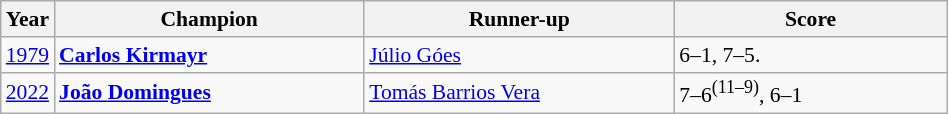<table class="wikitable" style="font-size:90%">
<tr>
<th>Year</th>
<th style="width:200px;">Champion</th>
<th style="width:200px;">Runner-up</th>
<th style="width:175px;">Score</th>
</tr>
<tr>
<td><a href='#'>1979</a></td>
<td> <strong> <a href='#'>Carlos Kirmayr</a></strong></td>
<td>  <a href='#'>Júlio Góes</a></td>
<td>6–1, 7–5.</td>
</tr>
<tr>
<td><a href='#'>2022</a></td>
<td> <strong><a href='#'>João Domingues</a></strong></td>
<td> <a href='#'>Tomás Barrios Vera</a></td>
<td>7–6<sup>(11–9)</sup>, 6–1</td>
</tr>
</table>
